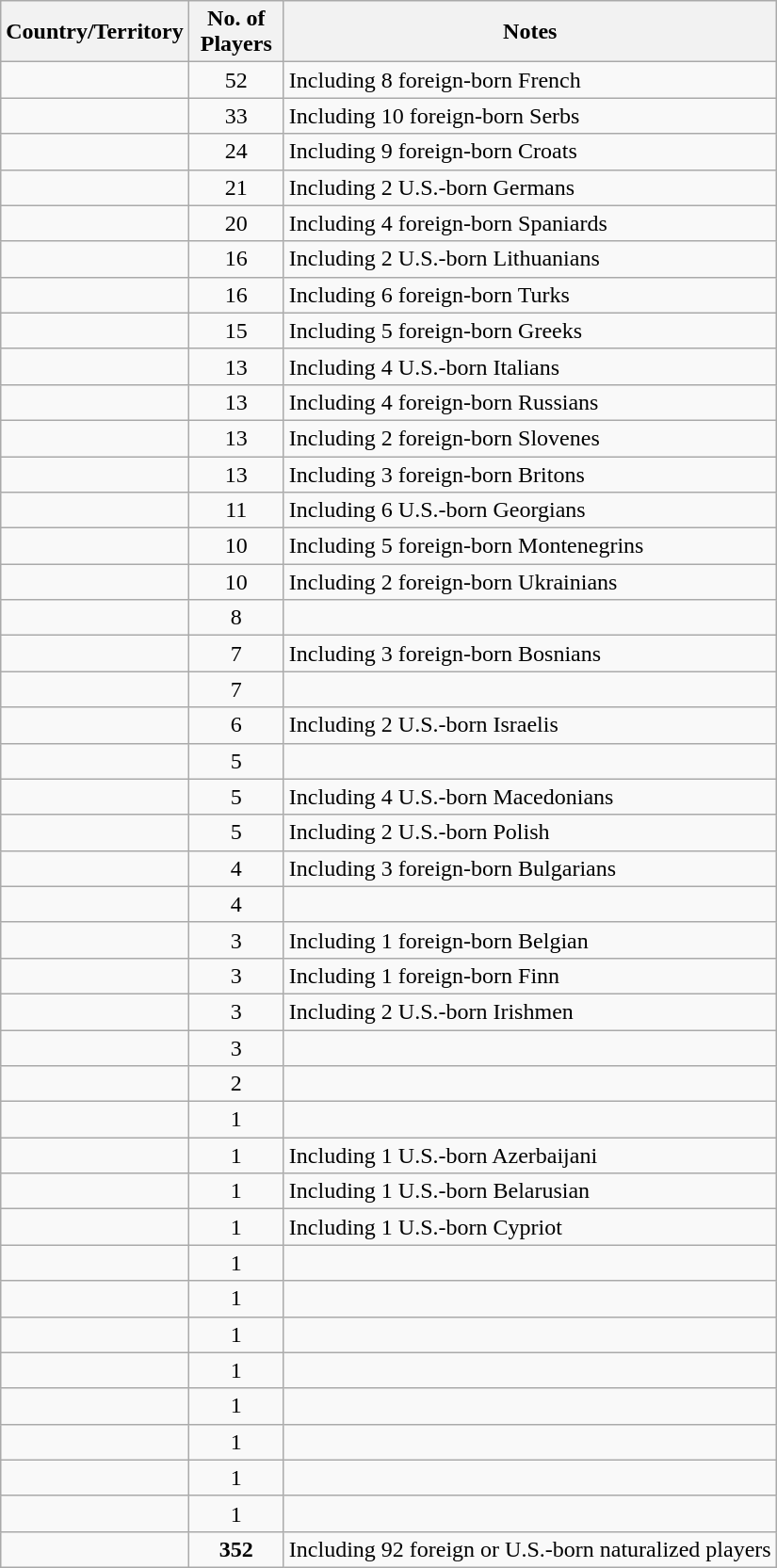<table class="wikitable sortable">
<tr>
<th scope="col" style="width:120px;">Country/Territory</th>
<th scope="col" style="width:60px;">No. of Players</th>
<th scope="col" class="unsortable">Notes</th>
</tr>
<tr>
<td></td>
<td style="text-align:center">52</td>
<td>Including 8 foreign-born French</td>
</tr>
<tr>
<td></td>
<td style="text-align:center">33</td>
<td>Including 10 foreign-born Serbs</td>
</tr>
<tr>
<td></td>
<td style="text-align:center">24</td>
<td>Including 9 foreign-born Croats</td>
</tr>
<tr>
<td></td>
<td style="text-align:center">21</td>
<td>Including 2 U.S.-born Germans</td>
</tr>
<tr>
<td></td>
<td style="text-align:center">20</td>
<td>Including 4 foreign-born Spaniards</td>
</tr>
<tr>
<td></td>
<td style="text-align:center">16</td>
<td>Including 2 U.S.-born Lithuanians</td>
</tr>
<tr>
<td></td>
<td style="text-align:center">16</td>
<td>Including 6 foreign-born Turks</td>
</tr>
<tr>
<td></td>
<td style="text-align:center">15</td>
<td>Including 5 foreign-born Greeks</td>
</tr>
<tr>
<td></td>
<td style="text-align:center">13</td>
<td>Including 4 U.S.-born Italians</td>
</tr>
<tr>
<td></td>
<td style="text-align:center">13</td>
<td>Including 4 foreign-born Russians</td>
</tr>
<tr>
<td></td>
<td style="text-align:center">13</td>
<td>Including 2 foreign-born Slovenes</td>
</tr>
<tr>
<td></td>
<td style="text-align:center">13</td>
<td>Including 3 foreign-born Britons</td>
</tr>
<tr>
<td></td>
<td style="text-align:center">11</td>
<td>Including 6 U.S.-born Georgians</td>
</tr>
<tr>
<td></td>
<td style="text-align:center">10</td>
<td>Including 5 foreign-born Montenegrins</td>
</tr>
<tr>
<td></td>
<td style="text-align:center">10</td>
<td>Including 2 foreign-born Ukrainians</td>
</tr>
<tr>
<td></td>
<td style="text-align:center">8</td>
<td></td>
</tr>
<tr>
<td></td>
<td style="text-align:center">7</td>
<td>Including 3 foreign-born Bosnians</td>
</tr>
<tr>
<td></td>
<td style="text-align:center">7</td>
<td></td>
</tr>
<tr>
<td></td>
<td style="text-align:center">6</td>
<td>Including 2 U.S.-born Israelis</td>
</tr>
<tr>
<td></td>
<td style="text-align:center">5</td>
<td></td>
</tr>
<tr>
<td></td>
<td style="text-align:center">5</td>
<td>Including 4 U.S.-born Macedonians</td>
</tr>
<tr>
<td></td>
<td style="text-align:center">5</td>
<td>Including 2 U.S.-born Polish</td>
</tr>
<tr>
<td></td>
<td style="text-align:center">4</td>
<td>Including 3 foreign-born Bulgarians</td>
</tr>
<tr>
<td></td>
<td style="text-align:center">4</td>
<td></td>
</tr>
<tr>
<td></td>
<td style="text-align:center">3</td>
<td>Including 1 foreign-born Belgian</td>
</tr>
<tr>
<td></td>
<td style="text-align:center">3</td>
<td>Including 1 foreign-born Finn</td>
</tr>
<tr>
<td></td>
<td style="text-align:center">3</td>
<td>Including 2 U.S.-born Irishmen</td>
</tr>
<tr>
<td></td>
<td style="text-align:center">3</td>
<td></td>
</tr>
<tr>
<td></td>
<td style="text-align:center">2</td>
<td></td>
</tr>
<tr>
<td></td>
<td style="text-align:center">1</td>
<td></td>
</tr>
<tr>
<td></td>
<td style="text-align:center">1</td>
<td>Including 1 U.S.-born Azerbaijani</td>
</tr>
<tr>
<td></td>
<td style="text-align:center">1</td>
<td>Including 1 U.S.-born Belarusian</td>
</tr>
<tr>
<td></td>
<td style="text-align:center">1</td>
<td>Including 1 U.S.-born Cypriot</td>
</tr>
<tr>
<td></td>
<td style="text-align:center">1</td>
<td></td>
</tr>
<tr>
<td></td>
<td style="text-align:center">1</td>
<td></td>
</tr>
<tr>
<td></td>
<td style="text-align:center">1</td>
<td></td>
</tr>
<tr>
<td></td>
<td style="text-align:center">1</td>
<td></td>
</tr>
<tr>
<td></td>
<td style="text-align:center">1</td>
<td></td>
</tr>
<tr>
<td></td>
<td style="text-align:center">1</td>
<td></td>
</tr>
<tr>
<td></td>
<td style="text-align:center">1</td>
<td></td>
</tr>
<tr>
<td></td>
<td style="text-align:center">1</td>
<td></td>
</tr>
<tr>
<td><strong></strong></td>
<td style="text-align:center"><strong>352</strong></td>
<td>Including 92 foreign or U.S.-born naturalized players</td>
</tr>
</table>
